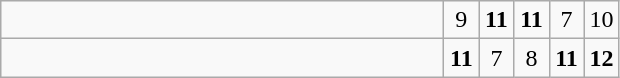<table class="wikitable">
<tr>
<td style="width:18em"></td>
<td align=center style="width:1em">9</td>
<td align=center style="width:1em"><strong>11</strong></td>
<td align=center style="width:1em"><strong>11</strong></td>
<td align=center style="width:1em">7</td>
<td align=center style="width:1em">10</td>
</tr>
<tr>
<td style="width:18em"><strong></strong></td>
<td align=center style="width:1em"><strong>11</strong></td>
<td align=center style="width:1em">7</td>
<td align=center style="width:1em">8</td>
<td align=center style="width:1em"><strong>11</strong></td>
<td align=center style="width:1em"><strong>12</strong></td>
</tr>
</table>
